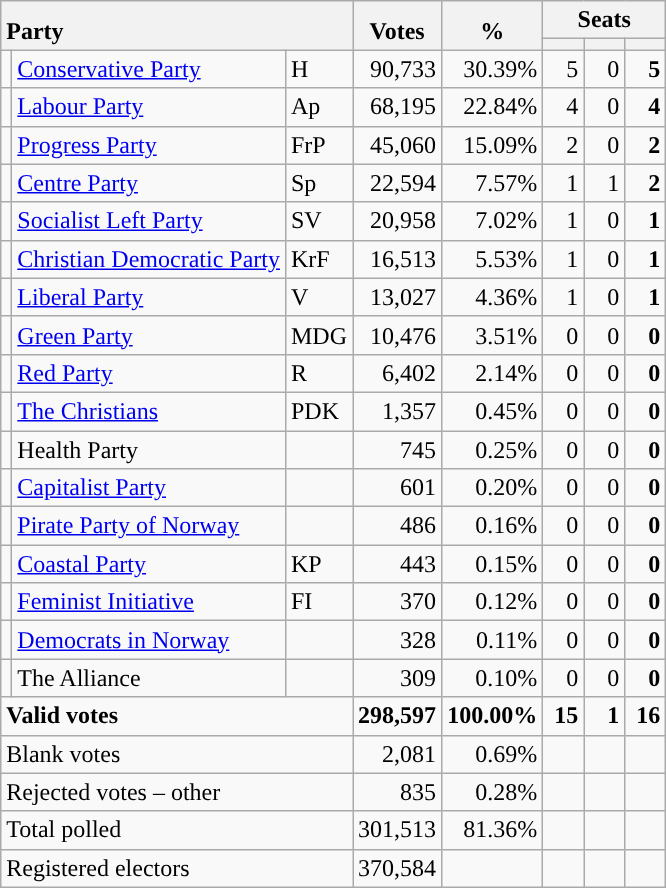<table class="wikitable" border="1" style="text-align:right;">
<tr>
<th style="text-align:left;" valign=bottom rowspan=2 colspan=3>Party</th>
<th align=center valign=bottom rowspan=2 width="50">Votes</th>
<th align=center valign=bottom rowspan=2 width="50">%</th>
<th colspan=3>Seats</th>
</tr>
<tr>
<th align=center valign=bottom width="20"><small></small></th>
<th align=center valign=bottom width="20"><small><a href='#'></a></small></th>
<th align=center valign=bottom width="20"><small></small></th>
</tr>
<tr>
<td style="color:inherit;background:"></td>
<td align=left><a href='#'>Conservative Party</a></td>
<td align=left>H</td>
<td>90,733</td>
<td>30.39%</td>
<td>5</td>
<td>0</td>
<td><strong>5</strong></td>
</tr>
<tr>
<td style="color:inherit;background:"></td>
<td align=left><a href='#'>Labour Party</a></td>
<td align=left>Ap</td>
<td>68,195</td>
<td>22.84%</td>
<td>4</td>
<td>0</td>
<td><strong>4</strong></td>
</tr>
<tr>
<td style="color:inherit;background:"></td>
<td align=left><a href='#'>Progress Party</a></td>
<td align=left>FrP</td>
<td>45,060</td>
<td>15.09%</td>
<td>2</td>
<td>0</td>
<td><strong>2</strong></td>
</tr>
<tr>
<td style="color:inherit;background:"></td>
<td align=left><a href='#'>Centre Party</a></td>
<td align=left>Sp</td>
<td>22,594</td>
<td>7.57%</td>
<td>1</td>
<td>1</td>
<td><strong>2</strong></td>
</tr>
<tr>
<td style="color:inherit;background:"></td>
<td align=left><a href='#'>Socialist Left Party</a></td>
<td align=left>SV</td>
<td>20,958</td>
<td>7.02%</td>
<td>1</td>
<td>0</td>
<td><strong>1</strong></td>
</tr>
<tr>
<td style="color:inherit;background:"></td>
<td align=left><a href='#'>Christian Democratic Party</a></td>
<td align=left>KrF</td>
<td>16,513</td>
<td>5.53%</td>
<td>1</td>
<td>0</td>
<td><strong>1</strong></td>
</tr>
<tr>
<td style="color:inherit;background:"></td>
<td align=left><a href='#'>Liberal Party</a></td>
<td align=left>V</td>
<td>13,027</td>
<td>4.36%</td>
<td>1</td>
<td>0</td>
<td><strong>1</strong></td>
</tr>
<tr>
<td style="color:inherit;background:"></td>
<td align=left><a href='#'>Green Party</a></td>
<td align=left>MDG</td>
<td>10,476</td>
<td>3.51%</td>
<td>0</td>
<td>0</td>
<td><strong>0</strong></td>
</tr>
<tr>
<td style="color:inherit;background:"></td>
<td align=left><a href='#'>Red Party</a></td>
<td align=left>R</td>
<td>6,402</td>
<td>2.14%</td>
<td>0</td>
<td>0</td>
<td><strong>0</strong></td>
</tr>
<tr>
<td style="color:inherit;background:"></td>
<td align=left><a href='#'>The Christians</a></td>
<td align=left>PDK</td>
<td>1,357</td>
<td>0.45%</td>
<td>0</td>
<td>0</td>
<td><strong>0</strong></td>
</tr>
<tr>
<td></td>
<td align=left>Health Party</td>
<td align=left></td>
<td>745</td>
<td>0.25%</td>
<td>0</td>
<td>0</td>
<td><strong>0</strong></td>
</tr>
<tr>
<td style="color:inherit;background:"></td>
<td align=left><a href='#'>Capitalist Party</a></td>
<td align=left></td>
<td>601</td>
<td>0.20%</td>
<td>0</td>
<td>0</td>
<td><strong>0</strong></td>
</tr>
<tr>
<td style="color:inherit;background:"></td>
<td align=left><a href='#'>Pirate Party of Norway</a></td>
<td align=left></td>
<td>486</td>
<td>0.16%</td>
<td>0</td>
<td>0</td>
<td><strong>0</strong></td>
</tr>
<tr>
<td style="color:inherit;background:"></td>
<td align=left><a href='#'>Coastal Party</a></td>
<td align=left>KP</td>
<td>443</td>
<td>0.15%</td>
<td>0</td>
<td>0</td>
<td><strong>0</strong></td>
</tr>
<tr>
<td style="color:inherit;background:"></td>
<td align=left><a href='#'>Feminist Initiative</a></td>
<td align=left>FI</td>
<td>370</td>
<td>0.12%</td>
<td>0</td>
<td>0</td>
<td><strong>0</strong></td>
</tr>
<tr>
<td style="color:inherit;background:"></td>
<td align=left><a href='#'>Democrats in Norway</a></td>
<td align=left></td>
<td>328</td>
<td>0.11%</td>
<td>0</td>
<td>0</td>
<td><strong>0</strong></td>
</tr>
<tr>
<td></td>
<td align=left>The Alliance</td>
<td align=left></td>
<td>309</td>
<td>0.10%</td>
<td>0</td>
<td>0</td>
<td><strong>0</strong></td>
</tr>
<tr style="font-weight:bold">
<td align=left colspan=3>Valid votes</td>
<td>298,597</td>
<td>100.00%</td>
<td>15</td>
<td>1</td>
<td>16</td>
</tr>
<tr>
<td align=left colspan=3>Blank votes</td>
<td>2,081</td>
<td>0.69%</td>
<td></td>
<td></td>
<td></td>
</tr>
<tr>
<td align=left colspan=3>Rejected votes – other</td>
<td>835</td>
<td>0.28%</td>
<td></td>
<td></td>
<td></td>
</tr>
<tr>
<td align=left colspan=3>Total polled</td>
<td>301,513</td>
<td>81.36%</td>
<td></td>
<td></td>
<td></td>
</tr>
<tr>
<td align=left colspan=3>Registered electors</td>
<td>370,584</td>
<td></td>
<td></td>
<td></td>
<td></td>
</tr>
</table>
